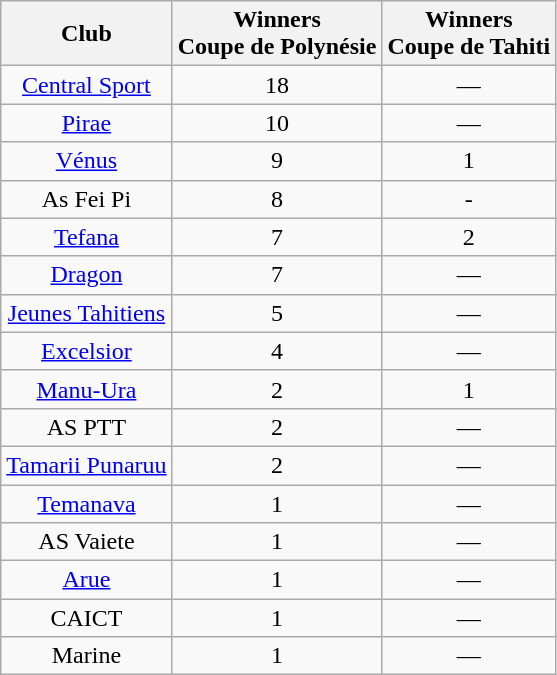<table class="wikitable sortable">
<tr>
<th>Club</th>
<th>Winners<br>Coupe de Polynésie</th>
<th>Winners<br>Coupe de Tahiti</th>
</tr>
<tr>
<td align=center><a href='#'>Central Sport</a></td>
<td align=center>18</td>
<td align=center>—</td>
</tr>
<tr>
<td align=center><a href='#'>Pirae</a></td>
<td align=center>10</td>
<td align=center>—</td>
</tr>
<tr>
<td align=center><a href='#'>Vénus</a></td>
<td align=center>9</td>
<td align=center>1</td>
</tr>
<tr>
<td align=center>As Fei Pi</td>
<td align=center>8</td>
<td align=center>-</td>
</tr>
<tr>
<td align=center><a href='#'>Tefana</a></td>
<td align=center>7</td>
<td align=center>2</td>
</tr>
<tr>
<td align=center><a href='#'>Dragon</a></td>
<td align=center>7</td>
<td align=center>—</td>
</tr>
<tr>
<td align=center><a href='#'>Jeunes Tahitiens</a></td>
<td align=center>5</td>
<td align=center>—</td>
</tr>
<tr>
<td align=center><a href='#'>Excelsior</a></td>
<td align=center>4</td>
<td align=center>—</td>
</tr>
<tr>
<td align=center><a href='#'>Manu-Ura</a></td>
<td align=center>2</td>
<td align=center>1</td>
</tr>
<tr>
<td align=center>AS PTT</td>
<td align=center>2</td>
<td align=center>—</td>
</tr>
<tr>
<td align=center><a href='#'>Tamarii Punaruu</a></td>
<td align=center>2</td>
<td align=center>—</td>
</tr>
<tr>
<td align=center><a href='#'>Temanava</a></td>
<td align=center>1</td>
<td align=center>—</td>
</tr>
<tr>
<td align=center>AS Vaiete</td>
<td align=center>1</td>
<td align=center>—</td>
</tr>
<tr>
<td align=center><a href='#'>Arue</a></td>
<td align=center>1</td>
<td align=center>—</td>
</tr>
<tr>
<td align=center>CAICT</td>
<td align=center>1</td>
<td align=center>—</td>
</tr>
<tr>
<td align=center>Marine</td>
<td align=center>1</td>
<td align=center>—</td>
</tr>
</table>
